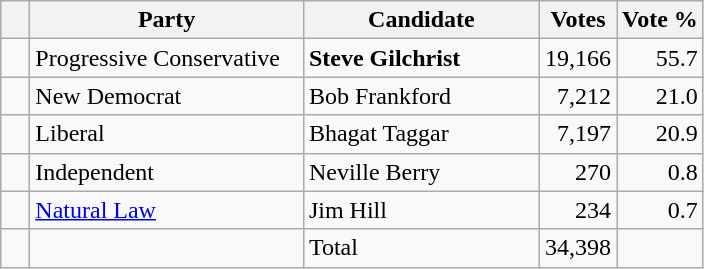<table class="wikitable">
<tr>
<th></th>
<th scope="col" width="175">Party</th>
<th scope="col" width="150">Candidate</th>
<th>Votes</th>
<th>Vote %</th>
</tr>
<tr>
<td>   </td>
<td>Progressive Conservative</td>
<td><strong>Steve Gilchrist</strong></td>
<td align=right>19,166</td>
<td align=right>55.7</td>
</tr>
<tr>
<td>   </td>
<td>New Democrat</td>
<td>Bob Frankford</td>
<td align=right>7,212</td>
<td align=right>21.0</td>
</tr>
<tr>
<td>   </td>
<td>Liberal</td>
<td>Bhagat Taggar</td>
<td align=right>7,197</td>
<td align=right>20.9<br></td>
</tr>
<tr |>
<td>   </td>
<td>Independent</td>
<td>Neville Berry</td>
<td align=right>270</td>
<td align=right>0.8</td>
</tr>
<tr |>
<td>   </td>
<td><a href='#'>Natural Law</a></td>
<td>Jim Hill</td>
<td align=right>234</td>
<td align=right>0.7</td>
</tr>
<tr |>
<td></td>
<td></td>
<td>Total</td>
<td align=right>34,398</td>
<td></td>
</tr>
</table>
